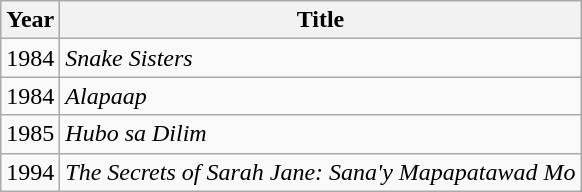<table class="wikitable">
<tr>
<th>Year</th>
<th>Title</th>
</tr>
<tr>
<td>1984</td>
<td><em>Snake Sisters</em></td>
</tr>
<tr>
<td>1984</td>
<td><em>Alapaap</em></td>
</tr>
<tr>
<td>1985</td>
<td><em>Hubo sa Dilim</em></td>
</tr>
<tr>
<td>1994</td>
<td><em>The Secrets of Sarah Jane: Sana'y Mapapatawad Mo</em></td>
</tr>
</table>
